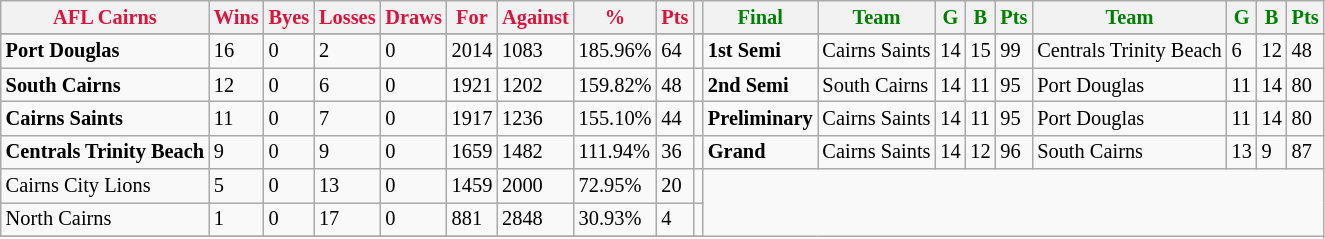<table style="font-size: 85%; text-align: left;" class="wikitable">
<tr>
<th style="color:crimson">AFL Cairns</th>
<th style="color:crimson">Wins</th>
<th style="color:crimson">Byes</th>
<th style="color:crimson">Losses</th>
<th style="color:crimson">Draws</th>
<th style="color:crimson">For</th>
<th style="color:crimson">Against</th>
<th style="color:crimson">%</th>
<th style="color:crimson">Pts</th>
<th></th>
<th style="color:green">Final</th>
<th style="color:green">Team</th>
<th style="color:green">G</th>
<th style="color:green">B</th>
<th style="color:green">Pts</th>
<th style="color:green">Team</th>
<th style="color:green">G</th>
<th style="color:green">B</th>
<th style="color:green">Pts</th>
</tr>
<tr>
</tr>
<tr>
</tr>
<tr>
<td><strong>	Port Douglas	</strong></td>
<td>16</td>
<td>0</td>
<td>2</td>
<td>0</td>
<td>2014</td>
<td>1083</td>
<td>185.96%</td>
<td>64</td>
<td></td>
<td><strong>1st Semi</strong></td>
<td>Cairns Saints</td>
<td>14</td>
<td>15</td>
<td>99</td>
<td>Centrals Trinity Beach</td>
<td>6</td>
<td>12</td>
<td>48</td>
</tr>
<tr>
<td><strong>	South Cairns	</strong></td>
<td>12</td>
<td>0</td>
<td>6</td>
<td>0</td>
<td>1921</td>
<td>1202</td>
<td>159.82%</td>
<td>48</td>
<td></td>
<td><strong>2nd Semi</strong></td>
<td>South Cairns</td>
<td>14</td>
<td>11</td>
<td>95</td>
<td>Port Douglas</td>
<td>11</td>
<td>14</td>
<td>80</td>
</tr>
<tr>
<td><strong>	Cairns Saints	</strong></td>
<td>11</td>
<td>0</td>
<td>7</td>
<td>0</td>
<td>1917</td>
<td>1236</td>
<td>155.10%</td>
<td>44</td>
<td></td>
<td><strong>Preliminary</strong></td>
<td>Cairns Saints</td>
<td>14</td>
<td>11</td>
<td>95</td>
<td>Port Douglas</td>
<td>11</td>
<td>14</td>
<td>80</td>
</tr>
<tr>
<td><strong>	Centrals Trinity Beach	</strong></td>
<td>9</td>
<td>0</td>
<td>9</td>
<td>0</td>
<td>1659</td>
<td>1482</td>
<td>111.94%</td>
<td>36</td>
<td></td>
<td><strong>Grand</strong></td>
<td>Cairns Saints</td>
<td>14</td>
<td>12</td>
<td>96</td>
<td>South Cairns</td>
<td>13</td>
<td>9</td>
<td>87</td>
</tr>
<tr>
<td>Cairns City Lions</td>
<td>5</td>
<td>0</td>
<td>13</td>
<td>0</td>
<td>1459</td>
<td>2000</td>
<td>72.95%</td>
<td>20</td>
<td></td>
</tr>
<tr>
<td>North Cairns</td>
<td>1</td>
<td>0</td>
<td>17</td>
<td>0</td>
<td>881</td>
<td>2848</td>
<td>30.93%</td>
<td>4</td>
<td></td>
</tr>
<tr>
</tr>
</table>
